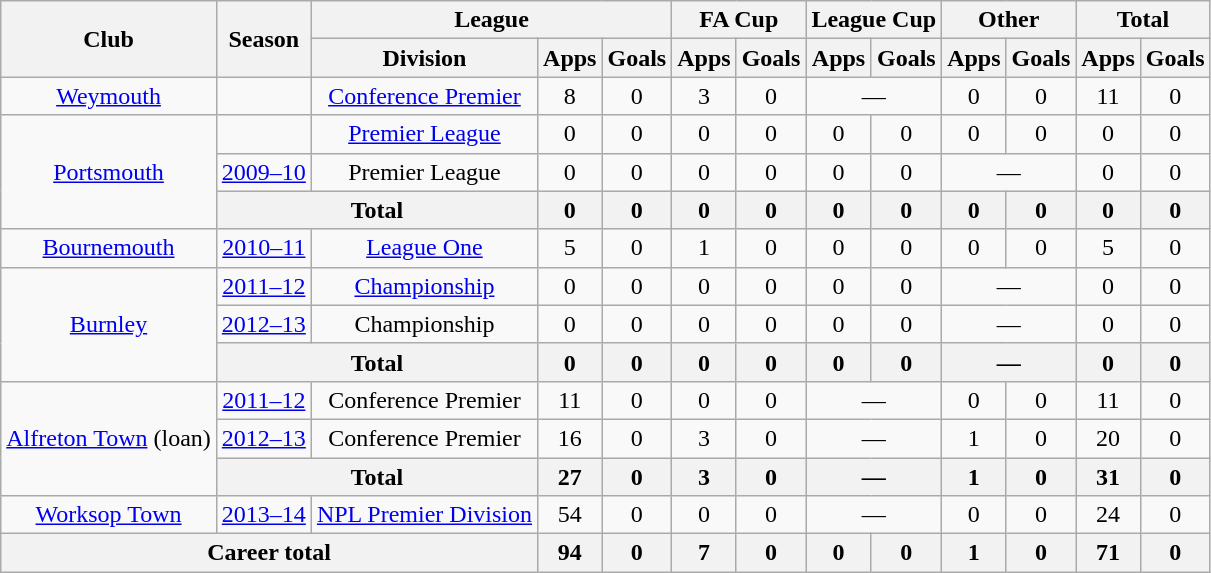<table class="wikitable" style="text-align:center">
<tr>
<th rowspan="2">Club</th>
<th rowspan="2">Season</th>
<th colspan="3">League</th>
<th colspan="2">FA Cup</th>
<th colspan="2">League Cup</th>
<th colspan="2">Other</th>
<th colspan="2">Total</th>
</tr>
<tr>
<th>Division</th>
<th>Apps</th>
<th>Goals</th>
<th>Apps</th>
<th>Goals</th>
<th>Apps</th>
<th>Goals</th>
<th>Apps</th>
<th>Goals</th>
<th>Apps</th>
<th>Goals</th>
</tr>
<tr>
<td><a href='#'>Weymouth</a></td>
<td></td>
<td><a href='#'>Conference Premier</a></td>
<td>8</td>
<td>0</td>
<td>3</td>
<td>0</td>
<td colspan="2">—</td>
<td>0</td>
<td>0</td>
<td>11</td>
<td>0</td>
</tr>
<tr>
<td rowspan="3"><a href='#'>Portsmouth</a></td>
<td></td>
<td><a href='#'>Premier League</a></td>
<td>0</td>
<td>0</td>
<td>0</td>
<td>0</td>
<td>0</td>
<td>0</td>
<td>0</td>
<td>0</td>
<td>0</td>
<td>0</td>
</tr>
<tr>
<td><a href='#'>2009–10</a></td>
<td>Premier League</td>
<td>0</td>
<td>0</td>
<td>0</td>
<td>0</td>
<td>0</td>
<td>0</td>
<td colspan="2">—</td>
<td>0</td>
<td>0</td>
</tr>
<tr>
<th colspan="2">Total</th>
<th>0</th>
<th>0</th>
<th>0</th>
<th>0</th>
<th>0</th>
<th>0</th>
<th>0</th>
<th>0</th>
<th>0</th>
<th>0</th>
</tr>
<tr>
<td><a href='#'>Bournemouth</a></td>
<td><a href='#'>2010–11</a></td>
<td><a href='#'>League One</a></td>
<td>5</td>
<td>0</td>
<td>1</td>
<td>0</td>
<td>0</td>
<td>0</td>
<td>0</td>
<td>0</td>
<td>5</td>
<td>0</td>
</tr>
<tr>
<td rowspan="3"><a href='#'>Burnley</a></td>
<td><a href='#'>2011–12</a></td>
<td><a href='#'>Championship</a></td>
<td>0</td>
<td>0</td>
<td>0</td>
<td>0</td>
<td>0</td>
<td>0</td>
<td colspan="2">—</td>
<td>0</td>
<td>0</td>
</tr>
<tr>
<td><a href='#'>2012–13</a></td>
<td>Championship</td>
<td>0</td>
<td>0</td>
<td>0</td>
<td>0</td>
<td>0</td>
<td>0</td>
<td colspan="2">—</td>
<td>0</td>
<td>0</td>
</tr>
<tr>
<th colspan="2">Total</th>
<th>0</th>
<th>0</th>
<th>0</th>
<th>0</th>
<th>0</th>
<th>0</th>
<th colspan="2">—</th>
<th>0</th>
<th>0</th>
</tr>
<tr>
<td rowspan="3"><a href='#'>Alfreton Town</a> (loan)</td>
<td><a href='#'>2011–12</a></td>
<td>Conference Premier</td>
<td>11</td>
<td>0</td>
<td>0</td>
<td>0</td>
<td colspan="2">—</td>
<td>0</td>
<td>0</td>
<td>11</td>
<td>0</td>
</tr>
<tr>
<td><a href='#'>2012–13</a></td>
<td>Conference Premier</td>
<td>16</td>
<td>0</td>
<td>3</td>
<td>0</td>
<td colspan="2">—</td>
<td>1</td>
<td>0</td>
<td>20</td>
<td>0</td>
</tr>
<tr>
<th colspan="2">Total</th>
<th>27</th>
<th>0</th>
<th>3</th>
<th>0</th>
<th colspan="2">—</th>
<th>1</th>
<th>0</th>
<th>31</th>
<th>0</th>
</tr>
<tr>
<td><a href='#'>Worksop Town</a></td>
<td><a href='#'>2013–14</a></td>
<td><a href='#'>NPL Premier Division</a></td>
<td>54</td>
<td>0</td>
<td>0</td>
<td>0</td>
<td colspan="2">—</td>
<td>0</td>
<td>0</td>
<td>24</td>
<td>0</td>
</tr>
<tr>
<th colspan="3">Career total</th>
<th>94</th>
<th>0</th>
<th>7</th>
<th>0</th>
<th>0</th>
<th>0</th>
<th>1</th>
<th>0</th>
<th>71</th>
<th>0</th>
</tr>
</table>
